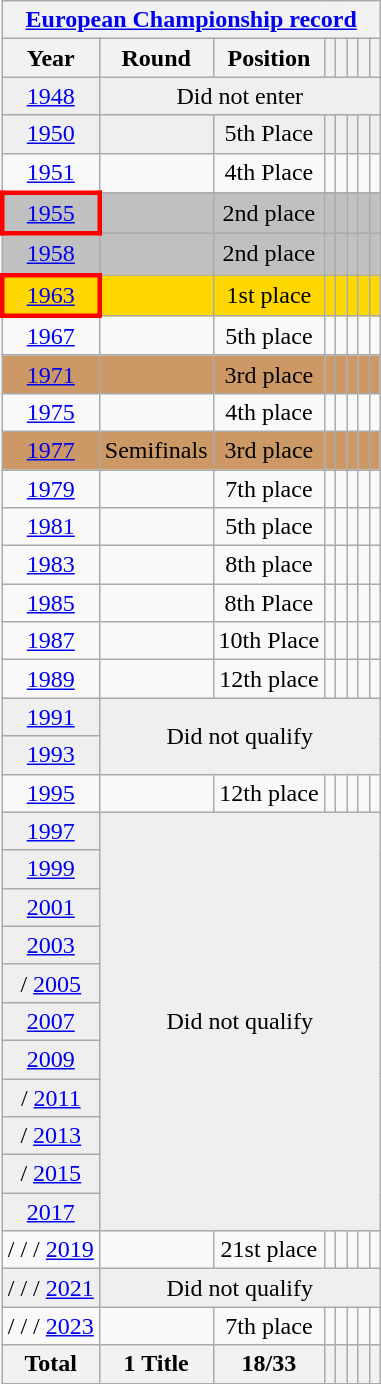<table class="wikitable" style="text-align: center;">
<tr>
<th colspan=8><a href='#'>European Championship record</a></th>
</tr>
<tr>
<th>Year</th>
<th>Round</th>
<th>Position</th>
<th></th>
<th></th>
<th></th>
<th></th>
<th></th>
</tr>
<tr bgcolor="efefef">
<td> <a href='#'>1948</a></td>
<td colspan=7 align=center>Did not enter</td>
</tr>
<tr bgcolor="efefef">
<td> <a href='#'>1950</a></td>
<td></td>
<td>5th Place</td>
<td></td>
<td></td>
<td></td>
<td></td>
<td></td>
</tr>
<tr>
<td> <a href='#'>1951</a></td>
<td></td>
<td>4th Place</td>
<td></td>
<td></td>
<td></td>
<td></td>
<td></td>
</tr>
<tr bgcolor=silver>
<td style="border:3px solid red"> <a href='#'>1955</a></td>
<td></td>
<td>2nd place</td>
<td></td>
<td></td>
<td></td>
<td></td>
<td></td>
</tr>
<tr bgcolor=silver>
<td> <a href='#'>1958</a></td>
<td></td>
<td>2nd place</td>
<td></td>
<td></td>
<td></td>
<td></td>
<td></td>
</tr>
<tr bgcolor=gold>
<td style="border:3px solid red"> <a href='#'>1963</a></td>
<td></td>
<td>1st place</td>
<td></td>
<td></td>
<td></td>
<td></td>
<td></td>
</tr>
<tr>
<td> <a href='#'>1967</a></td>
<td></td>
<td>5th place</td>
<td></td>
<td></td>
<td></td>
<td></td>
<td></td>
</tr>
<tr bgcolor=cc9966>
<td> <a href='#'>1971</a></td>
<td></td>
<td>3rd place</td>
<td></td>
<td></td>
<td></td>
<td></td>
<td></td>
</tr>
<tr>
<td> <a href='#'>1975</a></td>
<td></td>
<td>4th place</td>
<td></td>
<td></td>
<td></td>
<td></td>
<td></td>
</tr>
<tr bgcolor=cc9966>
<td> <a href='#'>1977</a></td>
<td>Semifinals</td>
<td>3rd place</td>
<td></td>
<td></td>
<td></td>
<td></td>
<td></td>
</tr>
<tr>
<td> <a href='#'>1979</a></td>
<td></td>
<td>7th place</td>
<td></td>
<td></td>
<td></td>
<td></td>
<td></td>
</tr>
<tr>
<td> <a href='#'>1981</a></td>
<td></td>
<td>5th place</td>
<td></td>
<td></td>
<td></td>
<td></td>
<td></td>
</tr>
<tr>
<td> <a href='#'>1983</a></td>
<td></td>
<td>8th place</td>
<td></td>
<td></td>
<td></td>
<td></td>
<td></td>
</tr>
<tr>
<td> <a href='#'>1985</a></td>
<td></td>
<td>8th Place</td>
<td></td>
<td></td>
<td></td>
<td></td>
<td></td>
</tr>
<tr>
<td> <a href='#'>1987</a></td>
<td></td>
<td>10th Place</td>
<td></td>
<td></td>
<td></td>
<td></td>
<td></td>
</tr>
<tr>
<td> <a href='#'>1989</a></td>
<td></td>
<td>12th place</td>
<td></td>
<td></td>
<td></td>
<td></td>
<td></td>
</tr>
<tr bgcolor="efefef">
<td> <a href='#'>1991</a></td>
<td colspan=7 rowspan=2 align=center>Did not qualify</td>
</tr>
<tr bgcolor="efefef">
<td> <a href='#'>1993</a></td>
</tr>
<tr>
<td> <a href='#'>1995</a></td>
<td></td>
<td>12th place</td>
<td></td>
<td></td>
<td></td>
<td></td>
<td></td>
</tr>
<tr bgcolor="efefef">
<td> <a href='#'>1997</a></td>
<td colspan=7 rowspan=11 align=center>Did not qualify</td>
</tr>
<tr bgcolor="efefef">
<td> <a href='#'>1999</a></td>
</tr>
<tr bgcolor="efefef">
<td> <a href='#'>2001</a></td>
</tr>
<tr bgcolor="efefef">
<td> <a href='#'>2003</a></td>
</tr>
<tr bgcolor="efefef">
<td> /  <a href='#'>2005</a></td>
</tr>
<tr bgcolor="efefef">
<td> <a href='#'>2007</a></td>
</tr>
<tr bgcolor="efefef">
<td> <a href='#'>2009</a></td>
</tr>
<tr bgcolor="efefef">
<td> /  <a href='#'>2011</a></td>
</tr>
<tr bgcolor="efefef">
<td> /  <a href='#'>2013</a></td>
</tr>
<tr bgcolor="efefef">
<td> /  <a href='#'>2015</a></td>
</tr>
<tr bgcolor="efefef">
<td> <a href='#'>2017</a></td>
</tr>
<tr>
<td> /  /  /  <a href='#'>2019</a></td>
<td></td>
<td>21st place</td>
<td></td>
<td></td>
<td></td>
<td></td>
<td></td>
</tr>
<tr bgcolor="efefef">
<td> /  /  /  <a href='#'>2021</a></td>
<td colspan=7 align=center>Did not qualify</td>
</tr>
<tr>
<td> /  /  /  <a href='#'>2023</a></td>
<td></td>
<td>7th place</td>
<td></td>
<td></td>
<td></td>
<td></td>
<td></td>
</tr>
<tr>
<th>Total</th>
<th>1 Title</th>
<th>18/33</th>
<th></th>
<th></th>
<th></th>
<th></th>
<th></th>
</tr>
</table>
